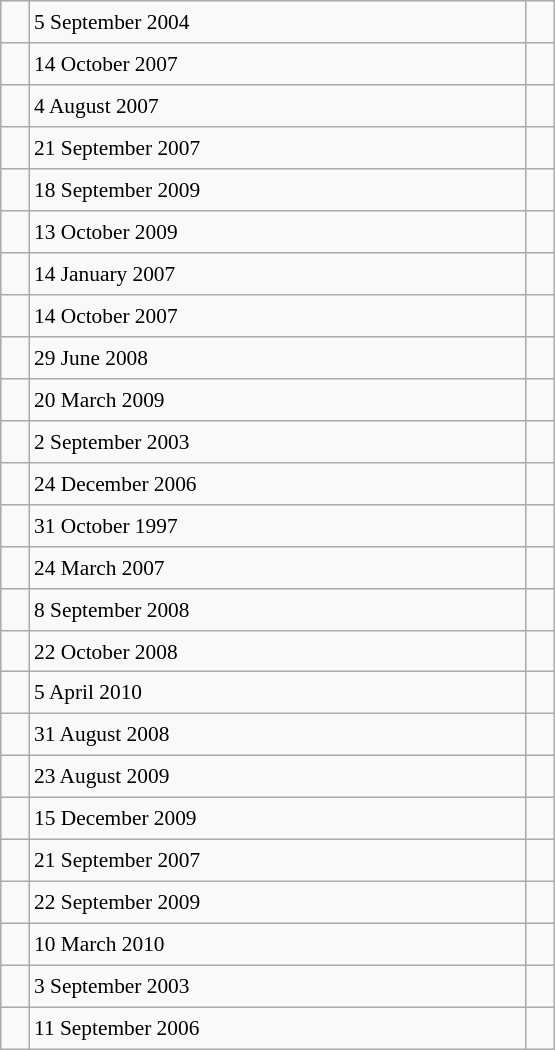<table class="wikitable" style="font-size: 89%; float: left; width: 26em; margin-right: 1em; height: 700px">
<tr>
<td></td>
<td>5 September 2004</td>
<td><small></small></td>
</tr>
<tr>
<td></td>
<td>14 October 2007</td>
<td><small></small></td>
</tr>
<tr>
<td></td>
<td>4 August 2007</td>
<td><small></small></td>
</tr>
<tr>
<td></td>
<td>21 September 2007</td>
<td><small></small></td>
</tr>
<tr>
<td></td>
<td>18 September 2009</td>
<td><small></small></td>
</tr>
<tr>
<td></td>
<td>13 October 2009</td>
<td><small></small></td>
</tr>
<tr>
<td></td>
<td>14 January 2007</td>
<td><small></small></td>
</tr>
<tr>
<td></td>
<td>14 October 2007</td>
<td><small></small></td>
</tr>
<tr>
<td></td>
<td>29 June 2008</td>
<td><small></small></td>
</tr>
<tr>
<td></td>
<td>20 March 2009</td>
<td><small></small></td>
</tr>
<tr>
<td></td>
<td>2 September 2003</td>
<td><small></small></td>
</tr>
<tr>
<td></td>
<td>24 December 2006</td>
<td><small></small></td>
</tr>
<tr>
<td></td>
<td>31 October 1997</td>
<td><small></small></td>
</tr>
<tr>
<td></td>
<td>24 March 2007</td>
<td><small></small></td>
</tr>
<tr>
<td></td>
<td>8 September 2008</td>
<td><small></small></td>
</tr>
<tr>
<td></td>
<td>22 October 2008</td>
<td><small></small></td>
</tr>
<tr>
<td></td>
<td>5 April 2010</td>
<td><small></small></td>
</tr>
<tr>
<td></td>
<td>31 August 2008</td>
<td><small></small></td>
</tr>
<tr>
<td></td>
<td>23 August 2009</td>
<td><small></small></td>
</tr>
<tr>
<td></td>
<td>15 December 2009</td>
<td><small></small></td>
</tr>
<tr>
<td></td>
<td>21 September 2007</td>
<td><small></small></td>
</tr>
<tr>
<td></td>
<td>22 September 2009</td>
<td><small></small></td>
</tr>
<tr>
<td></td>
<td>10 March 2010</td>
<td><small></small></td>
</tr>
<tr>
<td></td>
<td>3 September 2003</td>
<td><small></small></td>
</tr>
<tr>
<td></td>
<td>11 September 2006</td>
<td><small></small></td>
</tr>
</table>
